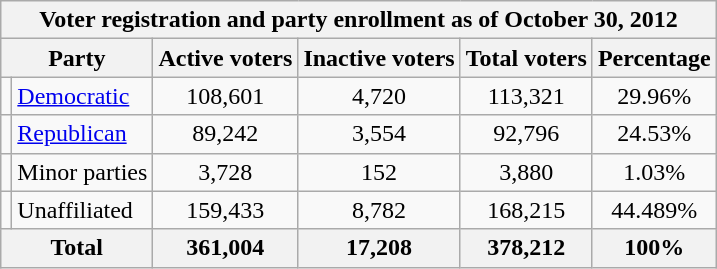<table class=wikitable>
<tr>
<th colspan = 6>Voter registration and party enrollment as of October 30, 2012</th>
</tr>
<tr>
<th colspan = 2>Party</th>
<th>Active voters</th>
<th>Inactive voters</th>
<th>Total voters</th>
<th>Percentage</th>
</tr>
<tr>
<td></td>
<td><a href='#'>Democratic</a></td>
<td align=center>108,601</td>
<td align=center>4,720</td>
<td align=center>113,321</td>
<td align=center>29.96%</td>
</tr>
<tr>
<td></td>
<td><a href='#'>Republican</a></td>
<td align=center>89,242</td>
<td align=center>3,554</td>
<td align=center>92,796</td>
<td align=center>24.53%</td>
</tr>
<tr>
<td></td>
<td>Minor parties</td>
<td align=center>3,728</td>
<td align=center>152</td>
<td align=center>3,880</td>
<td align=center>1.03%</td>
</tr>
<tr>
<td></td>
<td>Unaffiliated</td>
<td align=center>159,433</td>
<td align=center>8,782</td>
<td align=center>168,215</td>
<td align=center>44.489%</td>
</tr>
<tr>
<th colspan = 2>Total</th>
<th align=center>361,004</th>
<th align=center>17,208</th>
<th align=center>378,212</th>
<th align=center>100%</th>
</tr>
</table>
